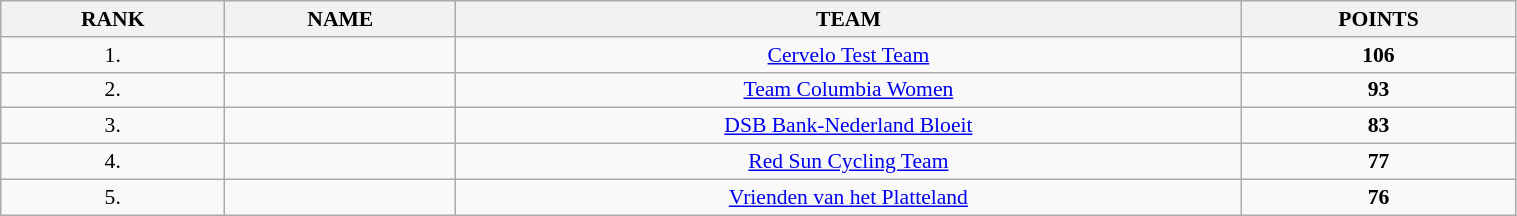<table class=wikitable style="font-size:90%" width="80%">
<tr>
<th>RANK</th>
<th>NAME</th>
<th>TEAM</th>
<th>POINTS</th>
</tr>
<tr>
<td align="center">1.</td>
<td></td>
<td align="center"><a href='#'>Cervelo Test Team</a></td>
<td align="center"><strong>106</strong></td>
</tr>
<tr>
<td align="center">2.</td>
<td></td>
<td align="center"><a href='#'>Team Columbia Women</a></td>
<td align="center"><strong>93</strong></td>
</tr>
<tr>
<td align="center">3.</td>
<td></td>
<td align="center"><a href='#'>DSB Bank-Nederland Bloeit</a></td>
<td align="center"><strong>83</strong></td>
</tr>
<tr>
<td align="center">4.</td>
<td></td>
<td align="center"><a href='#'>Red Sun Cycling Team</a></td>
<td align="center"><strong>77</strong></td>
</tr>
<tr>
<td align="center">5.</td>
<td></td>
<td align="center"><a href='#'>Vrienden van het Platteland</a></td>
<td align="center"><strong>76</strong></td>
</tr>
</table>
